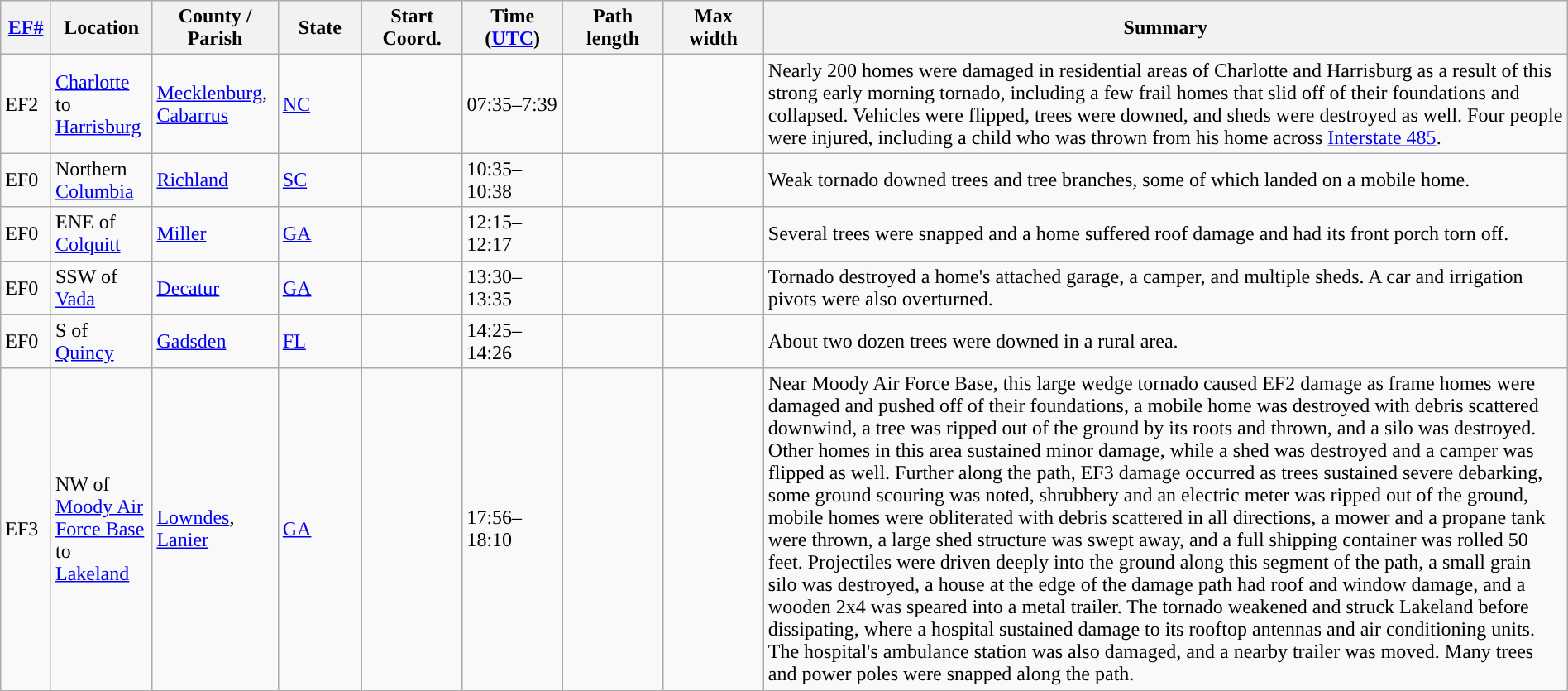<table class="wikitable sortable" style="width:100%;">
<tr>
<th scope="col" width="3%" align="center"><a href='#'>EF#</a></th>
<th scope="col" width="6%" align="center" class="unsortable">Location</th>
<th scope="col" width="6%" align="center" class="unsortable">County / Parish</th>
<th scope="col" width="5%" align="center">State</th>
<th scope="col" width="6%" align="center" data-sort-type="number">Start Coord.</th>
<th scope="col" width="6%" align="center" data-sort-type="number">Time (<a href='#'>UTC</a>)</th>
<th scope="col" width="6%" align="center" data-sort-type="number">Path length</th>
<th scope="col" width="6%" align="center" data-sort-type="number">Max width</th>
<th scope="col" width="48%" class="unsortable" align="center">Summary</th>
</tr>
<tr>
<td>EF2</td>
<td><a href='#'>Charlotte</a> to <a href='#'>Harrisburg</a></td>
<td><a href='#'>Mecklenburg</a>, <a href='#'>Cabarrus</a></td>
<td><a href='#'>NC</a></td>
<td></td>
<td>07:35–7:39</td>
<td></td>
<td></td>
<td>Nearly 200 homes were damaged in residential areas of Charlotte and Harrisburg as a result of this strong early morning tornado, including a few frail homes that slid off of their foundations and collapsed. Vehicles were flipped, trees were downed, and sheds were destroyed as well. Four people were injured, including a child who was thrown from his home across <a href='#'>Interstate 485</a>.</td>
</tr>
<tr>
<td>EF0</td>
<td>Northern <a href='#'>Columbia</a></td>
<td><a href='#'>Richland</a></td>
<td><a href='#'>SC</a></td>
<td></td>
<td>10:35–10:38</td>
<td></td>
<td></td>
<td>Weak tornado downed trees and tree branches, some of which landed on a mobile home.</td>
</tr>
<tr>
<td>EF0</td>
<td>ENE of <a href='#'>Colquitt</a></td>
<td><a href='#'>Miller</a></td>
<td><a href='#'>GA</a></td>
<td></td>
<td>12:15–12:17</td>
<td></td>
<td></td>
<td>Several trees were snapped and a home suffered roof damage and had its front porch torn off.</td>
</tr>
<tr>
<td>EF0</td>
<td>SSW of <a href='#'>Vada</a></td>
<td><a href='#'>Decatur</a></td>
<td><a href='#'>GA</a></td>
<td></td>
<td>13:30–13:35</td>
<td></td>
<td></td>
<td>Tornado destroyed a home's attached garage, a camper, and multiple sheds. A car and irrigation pivots were also overturned.</td>
</tr>
<tr>
<td>EF0</td>
<td>S of <a href='#'>Quincy</a></td>
<td><a href='#'>Gadsden</a></td>
<td><a href='#'>FL</a></td>
<td></td>
<td>14:25–14:26</td>
<td></td>
<td></td>
<td>About two dozen trees were downed in a rural area.</td>
</tr>
<tr>
<td>EF3</td>
<td>NW of <a href='#'>Moody Air Force Base</a> to <a href='#'>Lakeland</a></td>
<td><a href='#'>Lowndes</a>, <a href='#'>Lanier</a></td>
<td><a href='#'>GA</a></td>
<td></td>
<td>17:56–18:10</td>
<td></td>
<td></td>
<td>Near Moody Air Force Base, this large wedge tornado caused EF2 damage as frame homes were damaged and pushed off of their foundations, a mobile home was destroyed with debris scattered downwind, a tree was ripped out of the ground by its roots and thrown, and a silo was destroyed. Other homes in this area sustained minor damage, while a shed was destroyed and a camper was flipped as well. Further along the path, EF3 damage occurred as trees sustained severe debarking, some ground scouring was noted, shrubbery and an electric meter was ripped out of the ground, mobile homes were obliterated with debris scattered in all directions, a mower and a propane tank were thrown, a large shed structure was swept away, and a full shipping container was rolled 50 feet. Projectiles were driven deeply into the ground along this segment of the path, a small grain silo was destroyed, a house at the edge of the damage path had roof and window damage, and a wooden 2x4 was speared into a metal trailer. The tornado weakened and struck Lakeland before dissipating, where a hospital sustained damage to its rooftop antennas and air conditioning units. The hospital's ambulance station was also damaged, and a nearby trailer was moved. Many trees and power poles were snapped along the path.</td>
</tr>
<tr>
</tr>
</table>
